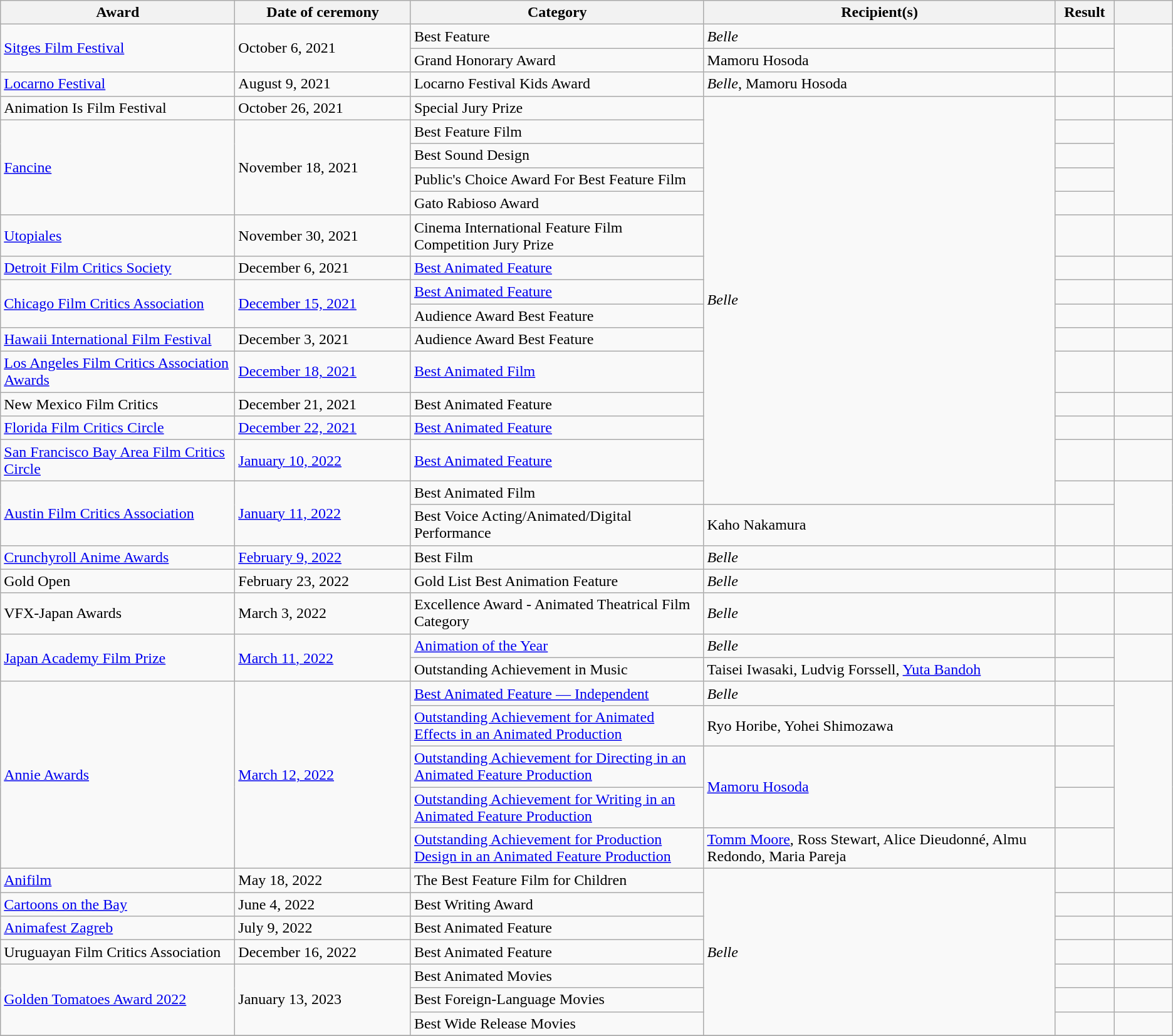<table class="wikitable plainrowheaders sortable">
<tr>
<th scope="col" style="width:20%;">Award</th>
<th scope="col" style="width:15%;">Date of ceremony</th>
<th scope="col" style="width:25%;">Category</th>
<th scope="col" style="width:30%;">Recipient(s)</th>
<th scope="col" style="width:5%;">Result</th>
<th scope="col" style="width:10%;" class="unsortable"></th>
</tr>
<tr>
<td rowspan="2"><a href='#'>Sitges Film Festival</a></td>
<td rowspan="2">October 6, 2021</td>
<td>Best Feature</td>
<td><em>Belle</em></td>
<td></td>
<td align="center" rowspan="2"><br></td>
</tr>
<tr>
<td>Grand Honorary Award</td>
<td>Mamoru Hosoda</td>
<td></td>
</tr>
<tr>
<td><a href='#'>Locarno Festival</a></td>
<td>August 9, 2021</td>
<td>Locarno Festival Kids Award</td>
<td><em>Belle</em>, Mamoru Hosoda</td>
<td></td>
<td align="center"><br></td>
</tr>
<tr>
<td>Animation Is Film Festival</td>
<td>October 26, 2021</td>
<td>Special Jury Prize</td>
<td rowspan="15"><em>Belle</em></td>
<td></td>
<td align="center"></td>
</tr>
<tr>
<td rowspan="4"><a href='#'>Fancine</a></td>
<td rowspan="4">November 18, 2021</td>
<td>Best Feature Film</td>
<td></td>
<td rowspan="4" align="center"><br></td>
</tr>
<tr>
<td>Best Sound Design</td>
<td></td>
</tr>
<tr>
<td>Public's Choice Award For Best Feature Film</td>
<td></td>
</tr>
<tr>
<td>Gato Rabioso Award</td>
<td></td>
</tr>
<tr>
<td><a href='#'>Utopiales</a></td>
<td>November 30, 2021</td>
<td>Cinema International Feature Film Competition Jury Prize</td>
<td></td>
<td align="center"></td>
</tr>
<tr>
<td><a href='#'>Detroit Film Critics Society</a></td>
<td>December 6, 2021</td>
<td><a href='#'>Best Animated Feature</a></td>
<td></td>
<td align="center"></td>
</tr>
<tr>
<td rowspan="2"><a href='#'>Chicago Film Critics Association</a></td>
<td rowspan="2"><a href='#'>December 15, 2021</a></td>
<td><a href='#'>Best Animated Feature</a></td>
<td></td>
<td align="center"></td>
</tr>
<tr>
<td>Audience Award Best Feature</td>
<td></td>
<td align="center"></td>
</tr>
<tr>
<td><a href='#'>Hawaii International Film Festival</a></td>
<td>December 3, 2021</td>
<td>Audience Award Best Feature</td>
<td></td>
<td align="center"></td>
</tr>
<tr>
<td><a href='#'>Los Angeles Film Critics Association Awards</a></td>
<td><a href='#'>December 18, 2021</a></td>
<td><a href='#'>Best Animated Film</a></td>
<td></td>
<td align="center"></td>
</tr>
<tr>
<td>New Mexico Film Critics</td>
<td>December 21, 2021</td>
<td>Best Animated Feature</td>
<td></td>
<td align="center"></td>
</tr>
<tr>
<td><a href='#'>Florida Film Critics Circle</a></td>
<td><a href='#'>December 22, 2021</a></td>
<td><a href='#'>Best Animated Feature</a></td>
<td></td>
<td align="center"></td>
</tr>
<tr>
<td><a href='#'>San Francisco Bay Area Film Critics Circle</a></td>
<td><a href='#'>January 10, 2022</a></td>
<td><a href='#'>Best Animated Feature</a></td>
<td></td>
<td align="center"></td>
</tr>
<tr>
<td rowspan="2"><a href='#'>Austin Film Critics Association</a></td>
<td rowspan="2"><a href='#'>January 11, 2022</a></td>
<td>Best Animated Film</td>
<td></td>
<td rowspan="2" align="center"></td>
</tr>
<tr>
<td>Best Voice Acting/Animated/Digital Performance</td>
<td>Kaho Nakamura</td>
<td></td>
</tr>
<tr>
<td><a href='#'>Crunchyroll Anime Awards</a></td>
<td><a href='#'>February 9, 2022</a></td>
<td>Best Film</td>
<td><em>Belle</em></td>
<td></td>
<td align="center"></td>
</tr>
<tr>
<td>Gold Open</td>
<td>February 23, 2022</td>
<td>Gold List Best Animation Feature</td>
<td><em>Belle</em></td>
<td></td>
<td align="center"></td>
</tr>
<tr>
<td>VFX-Japan Awards</td>
<td>March 3, 2022</td>
<td>Excellence Award - Animated Theatrical Film Category</td>
<td><em>Belle</em></td>
<td></td>
<td align="center"><br></td>
</tr>
<tr>
<td rowspan="2"><a href='#'>Japan Academy Film Prize</a></td>
<td rowspan="2"><a href='#'>March 11, 2022</a></td>
<td><a href='#'>Animation of the Year</a></td>
<td><em>Belle</em></td>
<td></td>
<td rowspan="2" align="center"></td>
</tr>
<tr>
<td>Outstanding Achievement in Music</td>
<td>Taisei Iwasaki, Ludvig Forssell, <a href='#'>Yuta Bandoh</a></td>
<td></td>
</tr>
<tr>
<td rowspan="5"><a href='#'>Annie Awards</a></td>
<td rowspan="5"><a href='#'>March 12, 2022</a></td>
<td><a href='#'>Best Animated Feature — Independent</a></td>
<td><em>Belle</em></td>
<td></td>
<td rowspan="5" align="center"></td>
</tr>
<tr>
<td><a href='#'>Outstanding Achievement for Animated Effects in an Animated Production</a></td>
<td>Ryo Horibe, Yohei Shimozawa</td>
<td></td>
</tr>
<tr>
<td><a href='#'>Outstanding Achievement for Directing in an Animated Feature Production</a></td>
<td rowspan="2"><a href='#'>Mamoru Hosoda</a></td>
<td></td>
</tr>
<tr>
<td><a href='#'>Outstanding Achievement for Writing in an Animated Feature Production</a></td>
<td></td>
</tr>
<tr>
<td><a href='#'>Outstanding Achievement for Production Design in an Animated Feature Production</a></td>
<td><a href='#'>Tomm Moore</a>, Ross Stewart, Alice Dieudonné, Almu Redondo, Maria Pareja</td>
<td></td>
</tr>
<tr>
<td><a href='#'>Anifilm</a></td>
<td>May 18, 2022</td>
<td>The Best Feature Film for Children</td>
<td rowspan="7"><em>Belle</em></td>
<td></td>
<td align="center"></td>
</tr>
<tr>
<td><a href='#'>Cartoons on the Bay</a></td>
<td>June 4, 2022</td>
<td>Best Writing Award</td>
<td></td>
<td align="center"></td>
</tr>
<tr>
<td><a href='#'>Animafest Zagreb</a></td>
<td>July 9, 2022</td>
<td>Best Animated Feature</td>
<td></td>
<td align="center"></td>
</tr>
<tr>
<td>Uruguayan Film Critics Association</td>
<td>December 16, 2022</td>
<td>Best Animated Feature</td>
<td></td>
<td align="center"></td>
</tr>
<tr>
<td rowspan="3"><a href='#'>Golden Tomatoes Award 2022</a></td>
<td rowspan="3">January 13, 2023</td>
<td>Best Animated Movies</td>
<td></td>
<td align="center"></td>
</tr>
<tr>
<td>Best Foreign-Language Movies</td>
<td></td>
<td align="center"></td>
</tr>
<tr>
<td>Best Wide Release Movies</td>
<td></td>
<td align="center"></td>
</tr>
<tr>
</tr>
</table>
